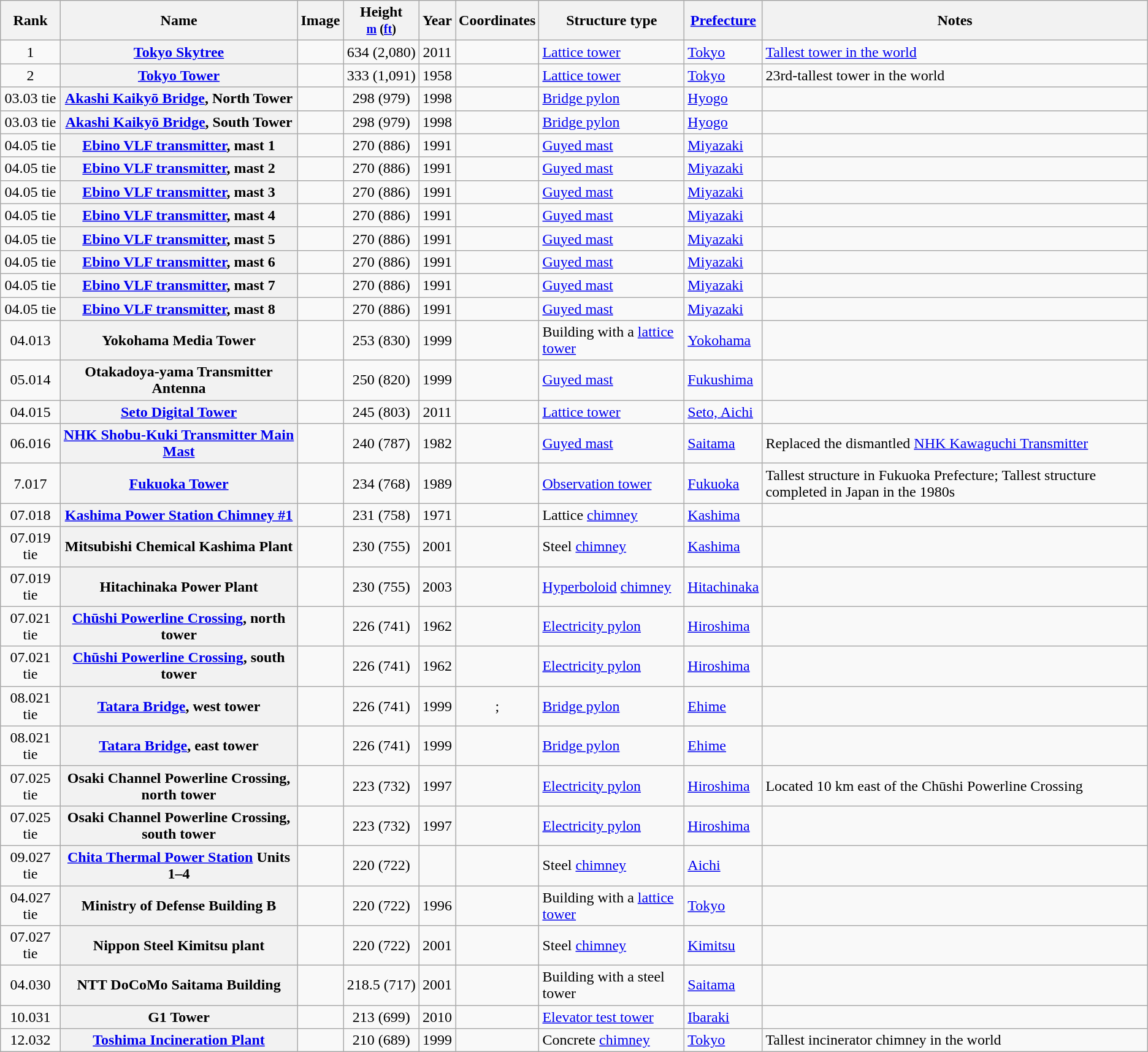<table class="wikitable sortable plainrowheaders">
<tr>
<th>Rank</th>
<th>Name</th>
<th class="unsortable">Image</th>
<th style="width:75px;">Height<br><small><a href='#'>m</a> (<a href='#'>ft</a>)</small></th>
<th>Year</th>
<th>Coordinates</th>
<th>Structure type</th>
<th><a href='#'>Prefecture</a></th>
<th class="unsortable">Notes</th>
</tr>
<tr>
<td style="text-align:center;">1</td>
<th scope="row"><a href='#'>Tokyo Skytree</a></th>
<td></td>
<td style="text-align:center;">634 (2,080)</td>
<td style="text-align:center;">2011</td>
<td style="text-align:center;"></td>
<td><a href='#'>Lattice tower</a></td>
<td><a href='#'>Tokyo</a></td>
<td><a href='#'>Tallest tower in the world</a></td>
</tr>
<tr>
<td style="text-align:center;">2</td>
<th scope="row"><a href='#'>Tokyo Tower</a></th>
<td></td>
<td style="text-align:center;">333 (1,091)</td>
<td style="text-align:center;">1958</td>
<td style="text-align:center;"></td>
<td><a href='#'>Lattice tower</a></td>
<td><a href='#'>Tokyo</a></td>
<td>23rd-tallest tower in the world</td>
</tr>
<tr>
<td style="text-align:center;"><span>03.0</span>3 tie</td>
<th scope="row"><a href='#'>Akashi Kaikyō Bridge</a>, North Tower</th>
<td></td>
<td style="text-align:center;">298 (979)</td>
<td style="text-align:center;">1998</td>
<td style="text-align:center;"></td>
<td><a href='#'>Bridge pylon</a></td>
<td><a href='#'>Hyogo</a></td>
<td></td>
</tr>
<tr>
<td style="text-align:center;"><span>03.0</span>3 tie</td>
<th scope="row"><a href='#'>Akashi Kaikyō Bridge</a>, South Tower</th>
<td></td>
<td style="text-align:center;">298 (979)</td>
<td style="text-align:center;">1998</td>
<td style="text-align:center;"></td>
<td><a href='#'>Bridge pylon</a></td>
<td><a href='#'>Hyogo</a></td>
<td></td>
</tr>
<tr>
<td style="text-align:center;"><span>04.0</span>5 tie</td>
<th scope="row"><a href='#'>Ebino VLF transmitter</a>, mast 1</th>
<td></td>
<td style="text-align:center;">270 (886)</td>
<td style="text-align:center;">1991</td>
<td style="text-align:center;"></td>
<td><a href='#'>Guyed mast</a></td>
<td><a href='#'>Miyazaki</a></td>
<td></td>
</tr>
<tr>
<td style="text-align:center;"><span>04.0</span>5 tie</td>
<th scope="row"><a href='#'>Ebino VLF transmitter</a>, mast 2</th>
<td></td>
<td style="text-align:center;">270 (886)</td>
<td style="text-align:center;">1991</td>
<td style="text-align:center;"></td>
<td><a href='#'>Guyed mast</a></td>
<td><a href='#'>Miyazaki</a></td>
<td></td>
</tr>
<tr>
<td style="text-align:center;"><span>04.0</span>5 tie</td>
<th scope="row"><a href='#'>Ebino VLF transmitter</a>, mast 3</th>
<td></td>
<td style="text-align:center;">270 (886)</td>
<td style="text-align:center;">1991</td>
<td style="text-align:center;"></td>
<td><a href='#'>Guyed mast</a></td>
<td><a href='#'>Miyazaki</a></td>
<td></td>
</tr>
<tr>
<td style="text-align:center;"><span>04.0</span>5 tie</td>
<th scope="row"><a href='#'>Ebino VLF transmitter</a>, mast 4</th>
<td></td>
<td style="text-align:center;">270 (886)</td>
<td style="text-align:center;">1991</td>
<td style="text-align:center;"></td>
<td><a href='#'>Guyed mast</a></td>
<td><a href='#'>Miyazaki</a></td>
<td></td>
</tr>
<tr>
<td style="text-align:center;"><span>04.0</span>5 tie</td>
<th scope="row"><a href='#'>Ebino VLF transmitter</a>, mast 5</th>
<td></td>
<td style="text-align:center;">270 (886)</td>
<td style="text-align:center;">1991</td>
<td style="text-align:center;"></td>
<td><a href='#'>Guyed mast</a></td>
<td><a href='#'>Miyazaki</a></td>
<td></td>
</tr>
<tr>
<td style="text-align:center;"><span>04.0</span>5 tie</td>
<th scope="row"><a href='#'>Ebino VLF transmitter</a>, mast 6</th>
<td></td>
<td style="text-align:center;">270 (886)</td>
<td style="text-align:center;">1991</td>
<td style="text-align:center;"></td>
<td><a href='#'>Guyed mast</a></td>
<td><a href='#'>Miyazaki</a></td>
<td></td>
</tr>
<tr>
<td style="text-align:center;"><span>04.0</span>5 tie</td>
<th scope="row"><a href='#'>Ebino VLF transmitter</a>, mast 7</th>
<td></td>
<td style="text-align:center;">270 (886)</td>
<td style="text-align:center;">1991</td>
<td style="text-align:center;"></td>
<td><a href='#'>Guyed mast</a></td>
<td><a href='#'>Miyazaki</a></td>
<td></td>
</tr>
<tr>
<td style="text-align:center;"><span>04.0</span>5 tie</td>
<th scope="row"><a href='#'>Ebino VLF transmitter</a>, mast 8</th>
<td></td>
<td style="text-align:center;">270 (886)</td>
<td style="text-align:center;">1991</td>
<td style="text-align:center;"></td>
<td><a href='#'>Guyed mast</a></td>
<td><a href='#'>Miyazaki</a></td>
<td></td>
</tr>
<tr>
<td style="text-align:center;"><span>04.0</span>13</td>
<th scope="row">Yokohama Media Tower</th>
<td></td>
<td style="text-align:center;">253 (830)</td>
<td style="text-align:center;">1999</td>
<td style="text-align:center;"></td>
<td>Building with a <a href='#'>lattice tower</a></td>
<td><a href='#'>Yokohama</a></td>
<td></td>
</tr>
<tr>
<td style="text-align:center;"><span>05.0</span>14</td>
<th scope="row">Otakadoya-yama Transmitter Antenna</th>
<td></td>
<td style="text-align:center;">250 (820)</td>
<td style="text-align:center;">1999</td>
<td style="text-align:center;"></td>
<td><a href='#'>Guyed mast</a></td>
<td><a href='#'>Fukushima</a></td>
<td></td>
</tr>
<tr>
<td style="text-align:center;"><span>04.0</span>15</td>
<th scope="row"><a href='#'>Seto Digital Tower</a></th>
<td></td>
<td style="text-align:center;">245 (803)</td>
<td style="text-align:center;">2011</td>
<td style="text-align:center;"></td>
<td><a href='#'>Lattice tower</a></td>
<td><a href='#'>Seto, Aichi</a></td>
<td></td>
</tr>
<tr>
<td style="text-align:center;"><span>06.0</span>16</td>
<th scope="row"><a href='#'>NHK Shobu-Kuki Transmitter Main Mast</a></th>
<td></td>
<td style="text-align:center;">240 (787)</td>
<td style="text-align:center;">1982</td>
<td style="text-align:center;"></td>
<td><a href='#'>Guyed mast</a></td>
<td><a href='#'>Saitama</a></td>
<td>Replaced the dismantled <a href='#'>NHK Kawaguchi Transmitter</a></td>
</tr>
<tr>
<td style="text-align:center;"><span>7.0</span>17</td>
<th scope="row"><a href='#'>Fukuoka Tower</a></th>
<td></td>
<td style="text-align:center;">234 (768)</td>
<td style="text-align:center;">1989</td>
<td style="text-align:center;"></td>
<td><a href='#'>Observation tower</a></td>
<td><a href='#'>Fukuoka</a></td>
<td>Tallest structure in Fukuoka Prefecture; Tallest structure completed in Japan in the 1980s</td>
</tr>
<tr>
<td style="text-align:center;"><span>07.0</span>18</td>
<th scope="row"><a href='#'>Kashima Power Station Chimney #1</a></th>
<td></td>
<td style="text-align:center;">231 (758)</td>
<td style="text-align:center;">1971</td>
<td style="text-align:center;"></td>
<td>Lattice <a href='#'>chimney</a></td>
<td><a href='#'>Kashima</a></td>
<td></td>
</tr>
<tr>
<td style="text-align:center;"><span>07.0</span>19 tie</td>
<th scope="row">Mitsubishi Chemical Kashima Plant</th>
<td></td>
<td style="text-align:center;">230 (755)</td>
<td style="text-align:center;">2001</td>
<td style="text-align:center;"></td>
<td>Steel <a href='#'>chimney</a></td>
<td><a href='#'>Kashima</a></td>
<td></td>
</tr>
<tr>
<td style="text-align:center;"><span>07.0</span>19 tie</td>
<th scope="row">Hitachinaka Power Plant</th>
<td></td>
<td style="text-align:center;">230 (755)</td>
<td style="text-align:center;">2003</td>
<td style="text-align:center;"></td>
<td><a href='#'>Hyperboloid</a> <a href='#'>chimney</a></td>
<td><a href='#'>Hitachinaka</a></td>
<td></td>
</tr>
<tr>
<td style="text-align:center;"><span>07.0</span>21 tie</td>
<th scope="row"><a href='#'>Chūshi Powerline Crossing</a>, north tower</th>
<td></td>
<td style="text-align:center;">226 (741)</td>
<td style="text-align:center;">1962</td>
<td style="text-align:center;"></td>
<td><a href='#'>Electricity pylon</a></td>
<td><a href='#'>Hiroshima</a></td>
<td></td>
</tr>
<tr>
<td style="text-align:center;"><span>07.0</span>21 tie</td>
<th scope="row"><a href='#'>Chūshi Powerline Crossing</a>, south tower</th>
<td></td>
<td style="text-align:center;">226 (741)</td>
<td style="text-align:center;">1962</td>
<td style="text-align:center;"></td>
<td><a href='#'>Electricity pylon</a></td>
<td><a href='#'>Hiroshima</a></td>
<td></td>
</tr>
<tr>
<td style="text-align:center;"><span>08.0</span>21 tie</td>
<th scope="row"><a href='#'>Tatara Bridge</a>, west tower</th>
<td></td>
<td style="text-align:center;">226 (741)</td>
<td style="text-align:center;">1999</td>
<td style="text-align:center;"> ;</td>
<td><a href='#'>Bridge pylon</a></td>
<td><a href='#'>Ehime</a></td>
<td></td>
</tr>
<tr>
<td style="text-align:center;"><span>08.0</span>21 tie</td>
<th scope="row"><a href='#'>Tatara Bridge</a>, east tower</th>
<td></td>
<td style="text-align:center;">226 (741)</td>
<td style="text-align:center;">1999</td>
<td style="text-align:center;"></td>
<td><a href='#'>Bridge pylon</a></td>
<td><a href='#'>Ehime</a></td>
<td></td>
</tr>
<tr>
<td style="text-align:center;"><span>07.0</span>25 tie</td>
<th scope="row">Osaki Channel Powerline Crossing, north tower</th>
<td></td>
<td style="text-align:center;">223 (732)</td>
<td style="text-align:center;">1997</td>
<td style="text-align:center;"></td>
<td><a href='#'>Electricity pylon</a></td>
<td><a href='#'>Hiroshima</a></td>
<td>Located 10 km east of the Chūshi Powerline Crossing</td>
</tr>
<tr>
<td style="text-align:center;"><span>07.0</span>25 tie</td>
<th scope="row">Osaki Channel Powerline Crossing, south tower</th>
<td></td>
<td style="text-align:center;">223 (732)</td>
<td style="text-align:center;">1997</td>
<td style="text-align:center;"></td>
<td><a href='#'>Electricity pylon</a></td>
<td><a href='#'>Hiroshima</a></td>
<td></td>
</tr>
<tr>
<td style="text-align:center;"><span>09.0</span>27 tie</td>
<th scope="row"><a href='#'>Chita Thermal Power Station</a> Units 1–4</th>
<td></td>
<td style="text-align:center;">220 (722)</td>
<td style="text-align:center;"></td>
<td style="text-align:center;"></td>
<td>Steel <a href='#'>chimney</a></td>
<td><a href='#'>Aichi</a></td>
<td></td>
</tr>
<tr>
<td style="text-align:center;"><span>04.0</span>27 tie</td>
<th scope="row">Ministry of Defense Building B</th>
<td></td>
<td style="text-align:center;">220 (722)</td>
<td style="text-align:center;">1996</td>
<td></td>
<td>Building with a <a href='#'>lattice tower</a></td>
<td><a href='#'>Tokyo</a></td>
<td></td>
</tr>
<tr>
<td style="text-align:center;"><span>07.0</span>27 tie</td>
<th scope="row">Nippon Steel Kimitsu plant</th>
<td></td>
<td style="text-align:center;">220 (722)</td>
<td style="text-align:center;">2001</td>
<td style="text-align:center;"></td>
<td>Steel <a href='#'>chimney</a></td>
<td><a href='#'>Kimitsu</a></td>
<td></td>
</tr>
<tr>
<td style="text-align:center;"><span>04.0</span>30</td>
<th scope="row">NTT DoCoMo Saitama Building</th>
<td></td>
<td style="text-align:center;">218.5 (717)</td>
<td style="text-align:center;">2001</td>
<td></td>
<td>Building with a steel tower</td>
<td><a href='#'>Saitama</a></td>
<td></td>
</tr>
<tr>
<td style="text-align:center;"><span>10.0</span>31</td>
<th scope="row">G1 Tower</th>
<td></td>
<td style="text-align:center;">213 (699)</td>
<td style="text-align:center;">2010</td>
<td style="text-align:center;"></td>
<td><a href='#'>Elevator test tower</a></td>
<td><a href='#'>Ibaraki</a></td>
<td></td>
</tr>
<tr>
<td style="text-align:center;"><span>12.0</span>32</td>
<th scope="row"><a href='#'>Toshima Incineration Plant</a></th>
<td></td>
<td style="text-align:center;">210 (689)</td>
<td style="text-align:center;">1999</td>
<td style="text-align:center;"></td>
<td>Concrete <a href='#'>chimney</a></td>
<td><a href='#'>Tokyo</a></td>
<td>Tallest incinerator chimney in the world</td>
</tr>
</table>
